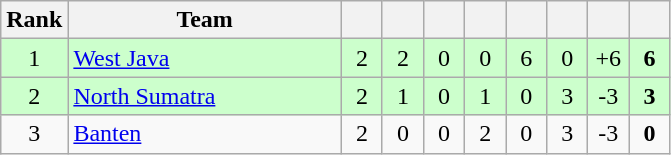<table class="wikitable" style="text-align:center">
<tr>
<th width="30">Rank</th>
<th width="175">Team</th>
<th width="20"></th>
<th width="20"></th>
<th width="20"></th>
<th width="20"></th>
<th width="20"></th>
<th width="20"></th>
<th width="20"></th>
<th width="20"></th>
</tr>
<tr bgcolor="#ccffcc">
<td>1</td>
<td align=left><a href='#'>West Java</a></td>
<td>2</td>
<td>2</td>
<td>0</td>
<td>0</td>
<td>6</td>
<td>0</td>
<td>+6</td>
<td><strong>6</strong></td>
</tr>
<tr bgcolor="#ccffcc">
<td>2</td>
<td align=left><a href='#'>North Sumatra</a></td>
<td>2</td>
<td>1</td>
<td>0</td>
<td>1</td>
<td>0</td>
<td>3</td>
<td>-3</td>
<td><strong>3</strong></td>
</tr>
<tr>
<td>3</td>
<td align=left><a href='#'>Banten</a></td>
<td>2</td>
<td>0</td>
<td>0</td>
<td>2</td>
<td>0</td>
<td>3</td>
<td>-3</td>
<td><strong>0</strong></td>
</tr>
</table>
